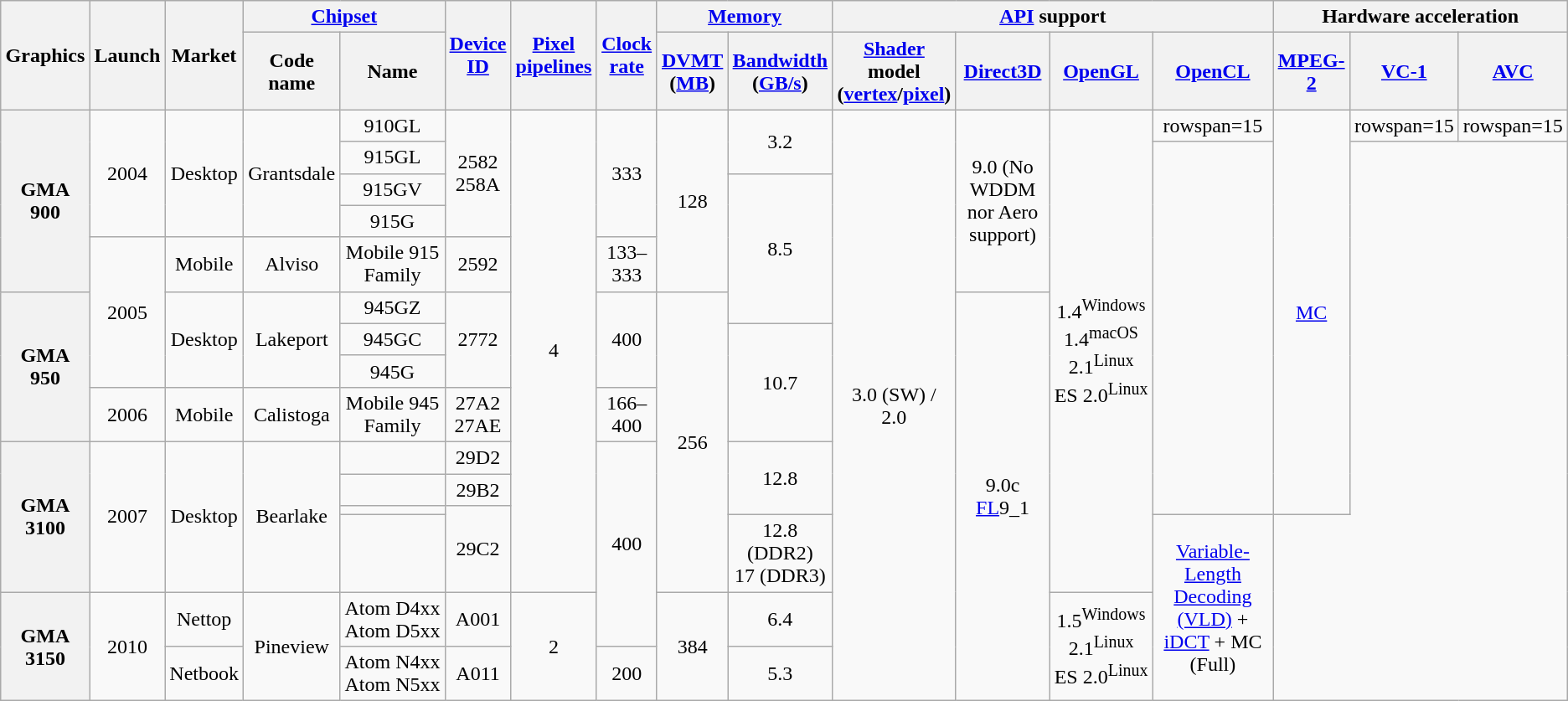<table class="wikitable" style="text-align:center;">
<tr>
<th rowspan=2>Graphics</th>
<th rowspan=2>Launch</th>
<th rowspan=2>Market</th>
<th colspan="2"><a href='#'>Chipset</a></th>
<th rowspan="2"><a href='#'>Device<br>ID</a></th>
<th rowspan="2"><a href='#'>Pixel <br>pipelines</a></th>
<th rowspan="2"><a href='#'>Clock rate</a><br></th>
<th colspan="2"><a href='#'>Memory</a></th>
<th colspan="4"><a href='#'>API</a> support</th>
<th colspan="3">Hardware acceleration</th>
</tr>
<tr>
<th>Code name</th>
<th>Name</th>
<th><a href='#'>DVMT</a> <br>(<a href='#'>MB</a>)</th>
<th><a href='#'>Bandwidth</a> <br>(<a href='#'>GB/s</a>)</th>
<th><a href='#'>Shader</a> model<br>(<a href='#'>vertex</a>/<a href='#'>pixel</a>)</th>
<th><a href='#'>Direct3D</a></th>
<th><a href='#'>OpenGL</a></th>
<th><a href='#'>OpenCL</a></th>
<th><a href='#'>MPEG-2</a></th>
<th><a href='#'>VC-1</a></th>
<th><a href='#'>AVC</a></th>
</tr>
<tr>
<th rowspan="5">GMA 900</th>
<td rowspan="4">2004</td>
<td rowspan=4>Desktop</td>
<td rowspan="4">Grantsdale</td>
<td>910GL</td>
<td rowspan="4">2582<br> 258A</td>
<td rowspan="13">4</td>
<td rowspan="4">333</td>
<td rowspan="5">128</td>
<td rowspan="2">3.2</td>
<td rowspan="15">3.0 (SW) / 2.0</td>
<td rowspan=5>9.0 (No WDDM nor Aero support)</td>
<td rowspan=13>1.4<sup>Windows</sup> <br> 1.4<sup>macOS</sup> <br> 2.1<sup>Linux</sup> <br> ES 2.0<sup>Linux</sup></td>
<td>rowspan=15 </td>
<td rowspan="12"><a href='#'>MC</a></td>
<td>rowspan=15 </td>
<td>rowspan=15 </td>
</tr>
<tr>
<td>915GL</td>
</tr>
<tr>
<td>915GV</td>
<td rowspan=4>8.5</td>
</tr>
<tr>
<td>915G</td>
</tr>
<tr>
<td rowspan=4>2005</td>
<td>Mobile</td>
<td>Alviso</td>
<td>Mobile 915<br>Family</td>
<td>2592</td>
<td>133–333</td>
</tr>
<tr>
<th rowspan="4">GMA 950</th>
<td rowspan="3">Desktop</td>
<td rowspan="3">Lakeport</td>
<td>945GZ</td>
<td rowspan="3">2772</td>
<td rowspan=3>400</td>
<td rowspan="8">256</td>
<td rowspan="10">9.0c <br> <a href='#'>FL</a>9_1</td>
</tr>
<tr>
<td>945GC</td>
<td rowspan=3>10.7</td>
</tr>
<tr>
<td>945G</td>
</tr>
<tr>
<td>2006</td>
<td>Mobile</td>
<td>Calistoga</td>
<td>Mobile 945<br>Family</td>
<td>27A2<br>27AE</td>
<td>166–400</td>
</tr>
<tr>
<th rowspan="4">GMA 3100</th>
<td rowspan="4">2007</td>
<td rowspan=4>Desktop</td>
<td rowspan="4">Bearlake</td>
<td></td>
<td>29D2</td>
<td rowspan=5>400</td>
<td rowspan=3>12.8</td>
</tr>
<tr>
<td></td>
<td>29B2</td>
</tr>
<tr>
<td></td>
<td rowspan=2>29C2</td>
</tr>
<tr>
<td></td>
<td>12.8 (DDR2)<br>17 (DDR3)</td>
<td rowspan=3><a href='#'>Variable-Length Decoding (VLD)</a> + <a href='#'>iDCT</a> + MC (Full)</td>
</tr>
<tr>
<th rowspan="2">GMA 3150</th>
<td rowspan="2">2010</td>
<td>Nettop</td>
<td rowspan="2">Pineview</td>
<td>Atom D4xx<br>Atom D5xx</td>
<td>A001</td>
<td rowspan=2>2</td>
<td rowspan="2">384</td>
<td>6.4</td>
<td rowspan="2">1.5<sup>Windows</sup> <br> 2.1<sup>Linux</sup> <br> ES 2.0<sup>Linux</sup></td>
</tr>
<tr>
<td>Netbook</td>
<td>Atom N4xx<br>Atom N5xx</td>
<td>A011</td>
<td>200</td>
<td>5.3</td>
</tr>
</table>
